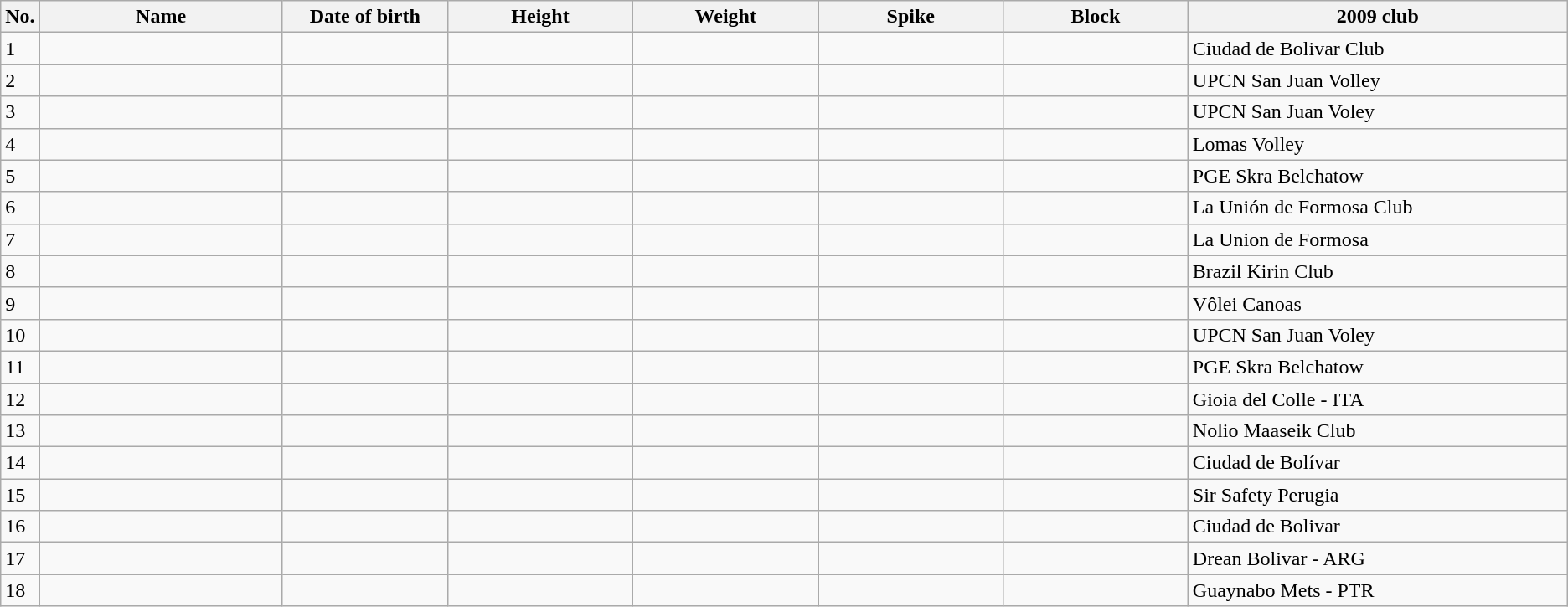<table class="wikitable sortable" style=font-size:100%; text-align:center;>
<tr>
<th>No.</th>
<th style=width:12em>Name</th>
<th style=width:8em>Date of birth</th>
<th style=width:9em>Height</th>
<th style=width:9em>Weight</th>
<th style=width:9em>Spike</th>
<th style=width:9em>Block</th>
<th style=width:19em>2009 club</th>
</tr>
<tr>
<td>1</td>
<td align=left></td>
<td align=right></td>
<td></td>
<td></td>
<td></td>
<td></td>
<td align=left>Ciudad de Bolivar Club</td>
</tr>
<tr>
<td>2</td>
<td align=left></td>
<td align=right></td>
<td></td>
<td></td>
<td></td>
<td></td>
<td align=left>UPCN San Juan Volley</td>
</tr>
<tr>
<td>3</td>
<td align=left></td>
<td align=right></td>
<td></td>
<td></td>
<td></td>
<td></td>
<td align=left>UPCN San Juan Voley</td>
</tr>
<tr>
<td>4</td>
<td align=left></td>
<td align=right></td>
<td></td>
<td></td>
<td></td>
<td></td>
<td align=left>Lomas Volley</td>
</tr>
<tr>
<td>5</td>
<td align=left></td>
<td align=right></td>
<td></td>
<td></td>
<td></td>
<td></td>
<td align=left>PGE Skra Belchatow</td>
</tr>
<tr>
<td>6</td>
<td align=left></td>
<td align=right></td>
<td></td>
<td></td>
<td></td>
<td></td>
<td align=left>La Unión de Formosa Club</td>
</tr>
<tr>
<td>7</td>
<td align=left></td>
<td align=right></td>
<td></td>
<td></td>
<td></td>
<td></td>
<td align=left>La Union de Formosa</td>
</tr>
<tr>
<td>8</td>
<td align=left></td>
<td align=right></td>
<td></td>
<td></td>
<td></td>
<td></td>
<td align=left>Brazil Kirin Club</td>
</tr>
<tr>
<td>9</td>
<td align=left></td>
<td align=right></td>
<td></td>
<td></td>
<td></td>
<td></td>
<td align=left>Vôlei Canoas</td>
</tr>
<tr>
<td>10</td>
<td align=left></td>
<td align=right></td>
<td></td>
<td></td>
<td></td>
<td></td>
<td align=left>UPCN San Juan Voley</td>
</tr>
<tr>
<td>11</td>
<td align=left></td>
<td align=right></td>
<td></td>
<td></td>
<td></td>
<td></td>
<td align=left>PGE Skra Belchatow</td>
</tr>
<tr>
<td>12</td>
<td align=left></td>
<td align=right></td>
<td></td>
<td></td>
<td></td>
<td></td>
<td align=left>Gioia del Colle - ITA</td>
</tr>
<tr>
<td>13</td>
<td align=left></td>
<td align=right></td>
<td></td>
<td></td>
<td></td>
<td></td>
<td align=left>Nolio Maaseik Club</td>
</tr>
<tr>
<td>14</td>
<td align=left></td>
<td align=right></td>
<td></td>
<td></td>
<td></td>
<td></td>
<td align=left>Ciudad de Bolívar</td>
</tr>
<tr>
<td>15</td>
<td align=left></td>
<td align=right></td>
<td></td>
<td></td>
<td></td>
<td></td>
<td align=left>Sir Safety Perugia</td>
</tr>
<tr>
<td>16</td>
<td align=left></td>
<td align=right></td>
<td></td>
<td></td>
<td></td>
<td></td>
<td align=left>Ciudad de Bolivar</td>
</tr>
<tr>
<td>17</td>
<td align=left></td>
<td align=right></td>
<td></td>
<td></td>
<td></td>
<td></td>
<td align=left>Drean Bolivar - ARG</td>
</tr>
<tr>
<td>18</td>
<td align=left></td>
<td align=right></td>
<td></td>
<td></td>
<td></td>
<td></td>
<td align=left>Guaynabo Mets - PTR</td>
</tr>
</table>
